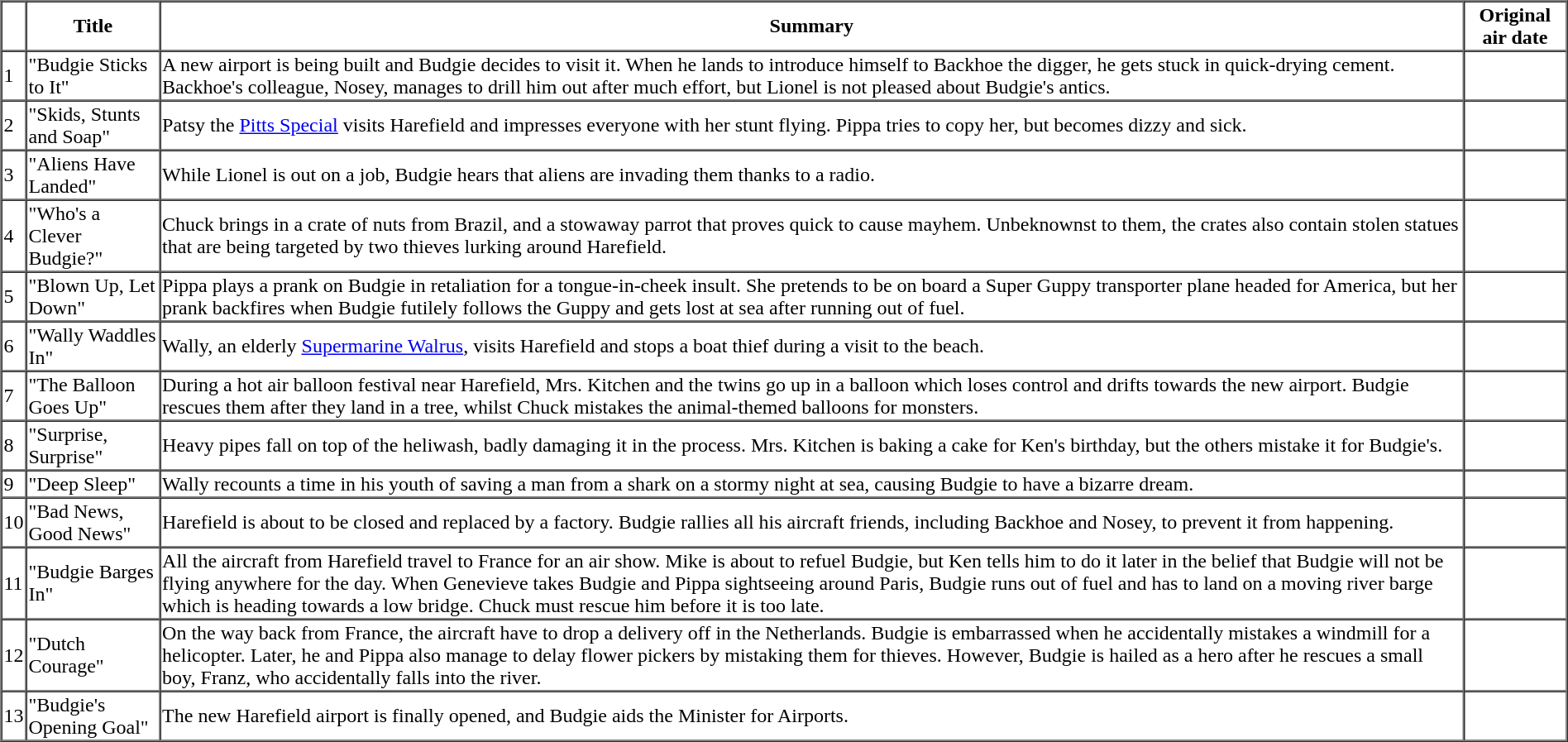<table cellspacing="0" border="1" style="background:white;">
<tr>
<th></th>
<th>Title</th>
<th>Summary</th>
<th>Original air date</th>
</tr>
<tr>
<td>1</td>
<td>"Budgie Sticks to It"</td>
<td>A new airport is being built and Budgie decides to visit it. When he lands to introduce himself to Backhoe the digger, he gets stuck in quick-drying cement. Backhoe's colleague, Nosey, manages to drill him out after much effort, but Lionel is not pleased about Budgie's antics.</td>
<td></td>
</tr>
<tr>
<td>2</td>
<td>"Skids, Stunts and Soap"</td>
<td>Patsy the <a href='#'>Pitts Special</a> visits Harefield and impresses everyone with her stunt flying. Pippa tries to copy her, but becomes dizzy and sick.</td>
<td></td>
</tr>
<tr>
<td>3</td>
<td>"Aliens Have Landed"</td>
<td>While Lionel is out on a job, Budgie hears that aliens are invading them thanks to a radio.</td>
<td></td>
</tr>
<tr>
<td>4</td>
<td>"Who's a Clever Budgie?"</td>
<td>Chuck brings in a crate of nuts from Brazil, and a stowaway parrot that proves quick to cause mayhem. Unbeknownst to them, the crates also contain stolen statues that are being targeted by two thieves lurking around Harefield.</td>
<td></td>
</tr>
<tr>
<td>5</td>
<td>"Blown Up, Let Down"</td>
<td>Pippa plays a prank on Budgie in retaliation for a tongue-in-cheek insult. She pretends to be on board a Super Guppy transporter plane headed for America, but her prank backfires when Budgie futilely follows the Guppy and gets lost at sea after running out of fuel.</td>
<td></td>
</tr>
<tr>
<td>6</td>
<td>"Wally Waddles In"</td>
<td>Wally, an elderly <a href='#'>Supermarine Walrus</a>, visits Harefield and stops a boat thief during a visit to the beach.</td>
<td></td>
</tr>
<tr>
<td>7</td>
<td>"The Balloon Goes Up"</td>
<td>During a hot air balloon festival near Harefield, Mrs. Kitchen and the twins go up in a balloon which loses control and drifts towards the new airport. Budgie rescues them after they land in a tree, whilst Chuck mistakes the animal-themed balloons for monsters.</td>
<td></td>
</tr>
<tr>
<td>8</td>
<td>"Surprise, Surprise"</td>
<td>Heavy pipes fall on top of the heliwash, badly damaging it in the process. Mrs. Kitchen is baking a cake for Ken's birthday, but the others mistake it for Budgie's.</td>
<td></td>
</tr>
<tr>
<td>9</td>
<td>"Deep Sleep"</td>
<td>Wally recounts a time in his youth of saving a man from a shark on a stormy night at sea, causing Budgie to have a bizarre dream.</td>
<td></td>
</tr>
<tr>
<td>10</td>
<td>"Bad News, Good News"</td>
<td>Harefield is about to be closed and replaced by a factory. Budgie rallies all his aircraft friends, including Backhoe and Nosey, to prevent it from happening.</td>
<td></td>
</tr>
<tr>
<td>11</td>
<td>"Budgie Barges In"</td>
<td>All the aircraft from Harefield travel to France for an air show. Mike is about to refuel Budgie, but Ken tells him to do it later in the belief that Budgie will not be flying anywhere for the day. When Genevieve takes Budgie and Pippa sightseeing around Paris, Budgie runs out of fuel and has to land on a moving river barge which is heading towards a low bridge. Chuck must rescue him before it is too late.</td>
<td></td>
</tr>
<tr>
<td>12</td>
<td>"Dutch Courage"</td>
<td>On the way back from France, the aircraft have to drop a delivery off in the Netherlands. Budgie is embarrassed when he accidentally mistakes a windmill for a helicopter. Later, he and Pippa also manage to delay flower pickers by mistaking them for thieves. However, Budgie is hailed as a hero after he rescues a small boy, Franz, who accidentally falls into the river.</td>
<td></td>
</tr>
<tr>
<td>13</td>
<td>"Budgie's Opening Goal"</td>
<td>The new Harefield airport is finally opened, and Budgie aids the Minister for Airports.</td>
<td></td>
</tr>
</table>
